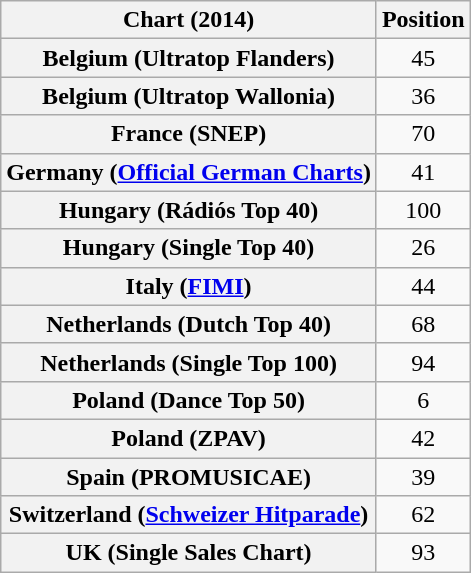<table class="wikitable plainrowheaders sortable" style="text-align:center;">
<tr>
<th scope="col">Chart (2014)</th>
<th scope="col">Position</th>
</tr>
<tr>
<th scope="row">Belgium (Ultratop Flanders)</th>
<td align="center">45</td>
</tr>
<tr>
<th scope="row">Belgium (Ultratop Wallonia)</th>
<td align="center">36</td>
</tr>
<tr>
<th scope="row">France (SNEP)</th>
<td style="text-align:center;">70</td>
</tr>
<tr>
<th scope="row">Germany (<a href='#'>Official German Charts</a>)</th>
<td style="text-align:center;">41</td>
</tr>
<tr>
<th scope="row">Hungary (Rádiós Top 40)</th>
<td style="text-align:center;">100</td>
</tr>
<tr>
<th scope="row">Hungary (Single Top 40)</th>
<td style="text-align:center;">26</td>
</tr>
<tr>
<th scope="row">Italy (<a href='#'>FIMI</a>)</th>
<td style="text-align:center;">44</td>
</tr>
<tr>
<th scope="row">Netherlands (Dutch Top 40)</th>
<td style="text-align:center;">68</td>
</tr>
<tr>
<th scope="row">Netherlands (Single Top 100)</th>
<td style="text-align:center;">94</td>
</tr>
<tr>
<th scope="row">Poland (Dance Top 50)</th>
<td style="text-align:center;">6</td>
</tr>
<tr>
<th scope="row">Poland (ZPAV)</th>
<td style="text-align:center;">42</td>
</tr>
<tr>
<th scope="row">Spain (PROMUSICAE)</th>
<td>39</td>
</tr>
<tr>
<th scope="row">Switzerland (<a href='#'>Schweizer Hitparade</a>)</th>
<td align="center">62</td>
</tr>
<tr>
<th scope="row">UK (Single Sales Chart)</th>
<td style="text-align:center;">93</td>
</tr>
</table>
